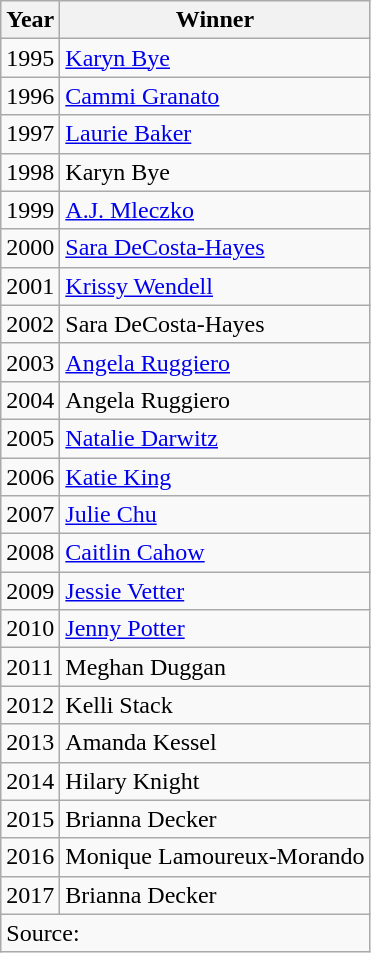<table class="wikitable">
<tr>
<th>Year</th>
<th>Winner</th>
</tr>
<tr>
<td>1995</td>
<td><a href='#'>Karyn Bye</a></td>
</tr>
<tr>
<td>1996</td>
<td><a href='#'>Cammi Granato</a></td>
</tr>
<tr>
<td>1997</td>
<td><a href='#'>Laurie Baker</a></td>
</tr>
<tr>
<td>1998</td>
<td>Karyn Bye</td>
</tr>
<tr>
<td>1999</td>
<td><a href='#'>A.J. Mleczko</a></td>
</tr>
<tr>
<td>2000</td>
<td><a href='#'>Sara DeCosta-Hayes</a></td>
</tr>
<tr>
<td>2001</td>
<td><a href='#'>Krissy Wendell</a></td>
</tr>
<tr>
<td>2002</td>
<td>Sara DeCosta-Hayes</td>
</tr>
<tr>
<td>2003</td>
<td><a href='#'>Angela Ruggiero</a></td>
</tr>
<tr>
<td>2004</td>
<td>Angela Ruggiero</td>
</tr>
<tr>
<td>2005</td>
<td><a href='#'>Natalie Darwitz</a></td>
</tr>
<tr>
<td>2006</td>
<td><a href='#'>Katie King</a></td>
</tr>
<tr>
<td>2007</td>
<td><a href='#'>Julie Chu</a></td>
</tr>
<tr>
<td>2008</td>
<td><a href='#'>Caitlin Cahow</a></td>
</tr>
<tr>
<td>2009</td>
<td><a href='#'>Jessie Vetter</a></td>
</tr>
<tr>
<td>2010</td>
<td><a href='#'>Jenny Potter</a></td>
</tr>
<tr>
<td>2011</td>
<td>Meghan Duggan</td>
</tr>
<tr>
<td>2012</td>
<td>Kelli Stack</td>
</tr>
<tr>
<td>2013</td>
<td>Amanda Kessel</td>
</tr>
<tr>
<td>2014</td>
<td>Hilary Knight</td>
</tr>
<tr>
<td>2015</td>
<td>Brianna Decker</td>
</tr>
<tr>
<td>2016</td>
<td>Monique Lamoureux-Morando</td>
</tr>
<tr>
<td>2017</td>
<td>Brianna Decker</td>
</tr>
<tr>
<td colspan=2>Source:</td>
</tr>
</table>
